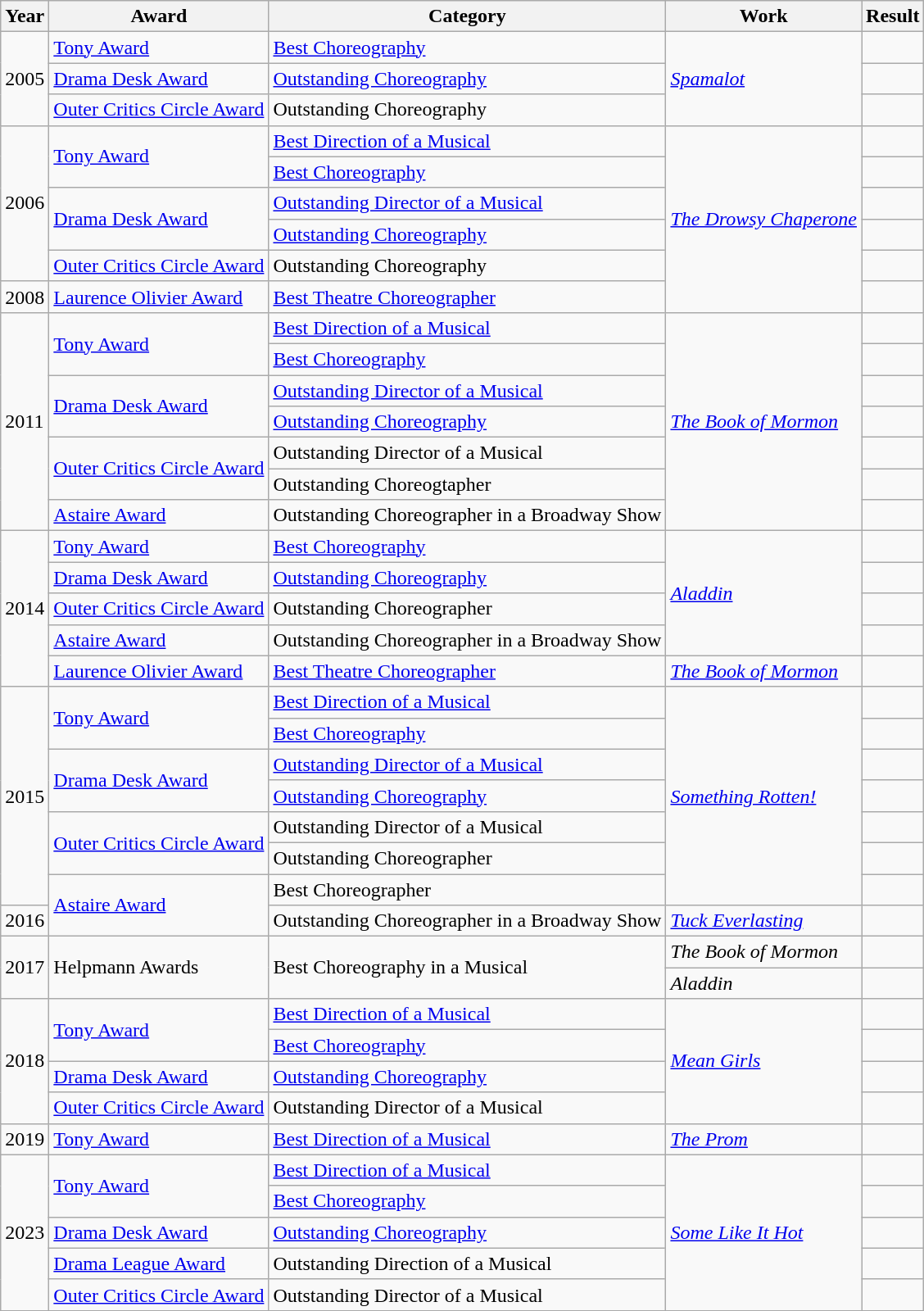<table class="wikitable">
<tr>
<th>Year</th>
<th>Award</th>
<th>Category</th>
<th>Work</th>
<th>Result</th>
</tr>
<tr>
<td rowspan=3>2005</td>
<td><a href='#'>Tony Award</a></td>
<td><a href='#'>Best Choreography</a></td>
<td rowspan=3><em><a href='#'>Spamalot</a></em></td>
<td></td>
</tr>
<tr>
<td><a href='#'>Drama Desk Award</a></td>
<td><a href='#'>Outstanding Choreography</a></td>
<td></td>
</tr>
<tr>
<td><a href='#'>Outer Critics Circle Award</a></td>
<td>Outstanding Choreography</td>
<td></td>
</tr>
<tr>
<td rowspan=5>2006</td>
<td rowspan=2><a href='#'>Tony Award</a></td>
<td><a href='#'>Best Direction of a Musical</a></td>
<td rowspan=6><em><a href='#'>The Drowsy Chaperone</a></em></td>
<td></td>
</tr>
<tr>
<td><a href='#'>Best Choreography</a></td>
<td></td>
</tr>
<tr>
<td rowspan=2><a href='#'>Drama Desk Award</a></td>
<td><a href='#'>Outstanding Director of a Musical</a></td>
<td></td>
</tr>
<tr>
<td><a href='#'>Outstanding Choreography</a></td>
<td></td>
</tr>
<tr>
<td><a href='#'>Outer Critics Circle Award</a></td>
<td>Outstanding Choreography</td>
<td></td>
</tr>
<tr>
<td>2008</td>
<td><a href='#'>Laurence Olivier Award</a></td>
<td><a href='#'>Best Theatre Choreographer</a></td>
<td></td>
</tr>
<tr>
<td rowspan=7>2011</td>
<td rowspan=2><a href='#'>Tony Award</a></td>
<td><a href='#'>Best Direction of a Musical</a></td>
<td rowspan=7><em><a href='#'>The Book of Mormon</a></em></td>
<td></td>
</tr>
<tr>
<td><a href='#'>Best Choreography</a></td>
<td></td>
</tr>
<tr>
<td rowspan=2><a href='#'>Drama Desk Award</a></td>
<td><a href='#'>Outstanding Director of a Musical</a></td>
<td></td>
</tr>
<tr>
<td><a href='#'>Outstanding Choreography</a></td>
<td></td>
</tr>
<tr>
<td rowspan=2><a href='#'>Outer Critics Circle Award</a></td>
<td>Outstanding Director of a Musical</td>
<td></td>
</tr>
<tr>
<td>Outstanding Choreogtapher</td>
<td></td>
</tr>
<tr>
<td><a href='#'>Astaire Award</a></td>
<td>Outstanding Choreographer in a Broadway Show</td>
<td></td>
</tr>
<tr>
<td rowspan="5">2014</td>
<td><a href='#'>Tony Award</a></td>
<td><a href='#'>Best Choreography</a></td>
<td rowspan="4"><em><a href='#'>Aladdin</a></em></td>
<td></td>
</tr>
<tr>
<td><a href='#'>Drama Desk Award</a></td>
<td><a href='#'>Outstanding Choreography</a></td>
<td></td>
</tr>
<tr>
<td><a href='#'>Outer Critics Circle Award</a></td>
<td>Outstanding Choreographer</td>
<td></td>
</tr>
<tr>
<td><a href='#'>Astaire Award</a></td>
<td>Outstanding Choreographer in a Broadway Show</td>
<td></td>
</tr>
<tr>
<td><a href='#'>Laurence Olivier Award</a></td>
<td><a href='#'>Best Theatre Choreographer</a></td>
<td><em><a href='#'>The Book of Mormon</a></em></td>
<td></td>
</tr>
<tr>
<td rowspan=7>2015</td>
<td rowspan=2><a href='#'>Tony Award</a></td>
<td><a href='#'>Best Direction of a Musical</a></td>
<td rowspan=7><em><a href='#'>Something Rotten!</a></em></td>
<td></td>
</tr>
<tr>
<td><a href='#'>Best Choreography</a></td>
<td></td>
</tr>
<tr>
<td rowspan=2><a href='#'>Drama Desk Award</a></td>
<td><a href='#'>Outstanding Director of a Musical</a></td>
<td></td>
</tr>
<tr>
<td><a href='#'>Outstanding Choreography</a></td>
<td></td>
</tr>
<tr>
<td rowspan=2><a href='#'>Outer Critics Circle Award</a></td>
<td>Outstanding Director of a Musical</td>
<td></td>
</tr>
<tr>
<td>Outstanding Choreographer</td>
<td></td>
</tr>
<tr>
<td rowspan=2><a href='#'>Astaire Award</a></td>
<td>Best Choreographer</td>
<td></td>
</tr>
<tr>
<td>2016</td>
<td>Outstanding Choreographer in a Broadway Show</td>
<td><em><a href='#'>Tuck Everlasting</a></em></td>
<td></td>
</tr>
<tr>
<td rowspan=2>2017</td>
<td rowspan=2>Helpmann Awards</td>
<td rowspan=2>Best Choreography in a Musical</td>
<td><em>The Book of Mormon</em></td>
<td></td>
</tr>
<tr>
<td><em>Aladdin</em></td>
<td></td>
</tr>
<tr>
<td rowspan=4>2018</td>
<td rowspan=2><a href='#'>Tony Award</a></td>
<td><a href='#'>Best Direction of a Musical</a></td>
<td rowspan=4><em><a href='#'>Mean Girls</a></em></td>
<td></td>
</tr>
<tr>
<td><a href='#'>Best Choreography</a></td>
<td></td>
</tr>
<tr>
<td><a href='#'>Drama Desk Award</a></td>
<td><a href='#'>Outstanding Choreography</a></td>
<td></td>
</tr>
<tr>
<td><a href='#'>Outer Critics Circle Award</a></td>
<td>Outstanding Director of a Musical</td>
<td></td>
</tr>
<tr>
<td>2019</td>
<td><a href='#'>Tony Award</a></td>
<td><a href='#'>Best Direction of a Musical</a></td>
<td><em><a href='#'>The Prom</a></em></td>
<td></td>
</tr>
<tr>
<td rowspan="5">2023</td>
<td rowspan="2"><a href='#'>Tony Award</a></td>
<td><a href='#'>Best Direction of a Musical</a></td>
<td rowspan="5"><em><a href='#'>Some Like It Hot</a></em></td>
<td></td>
</tr>
<tr>
<td><a href='#'>Best Choreography</a></td>
<td></td>
</tr>
<tr>
<td><a href='#'>Drama Desk Award</a></td>
<td><a href='#'>Outstanding Choreography</a></td>
<td></td>
</tr>
<tr>
<td><a href='#'>Drama League Award</a></td>
<td>Outstanding Direction of a Musical</td>
<td></td>
</tr>
<tr>
<td><a href='#'>Outer Critics Circle Award</a></td>
<td>Outstanding Director of a Musical</td>
<td></td>
</tr>
<tr>
</tr>
</table>
